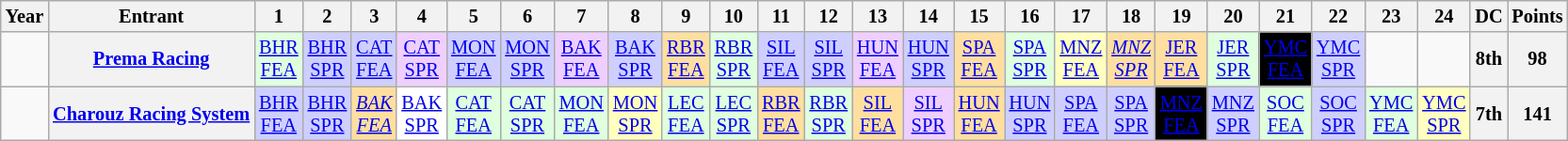<table class="wikitable" style="text-align:center; font-size:85%">
<tr>
<th>Year</th>
<th>Entrant</th>
<th>1</th>
<th>2</th>
<th>3</th>
<th>4</th>
<th>5</th>
<th>6</th>
<th>7</th>
<th>8</th>
<th>9</th>
<th>10</th>
<th>11</th>
<th>12</th>
<th>13</th>
<th>14</th>
<th>15</th>
<th>16</th>
<th>17</th>
<th>18</th>
<th>19</th>
<th>20</th>
<th>21</th>
<th>22</th>
<th>23</th>
<th>24</th>
<th>DC</th>
<th>Points</th>
</tr>
<tr>
<td></td>
<th nowrap><a href='#'>Prema Racing</a></th>
<td style="background:#DFFFDF;"><a href='#'>BHR<br>FEA</a><br></td>
<td style="background:#CFCFFF;"><a href='#'>BHR<br>SPR</a><br></td>
<td style="background:#CFCFFF;"><a href='#'>CAT<br>FEA</a><br></td>
<td style="background:#EFCFFF;"><a href='#'>CAT<br>SPR</a><br></td>
<td style="background:#CFCFFF;"><a href='#'>MON<br>FEA</a><br></td>
<td style="background:#CFCFFF;"><a href='#'>MON<br>SPR</a><br></td>
<td style="background:#EFCFFF;"><a href='#'>BAK<br>FEA</a><br></td>
<td style="background:#CFCFFF;"><a href='#'>BAK<br>SPR</a><br></td>
<td style="background:#FFDF9F;"><a href='#'>RBR<br>FEA</a><br></td>
<td style="background:#DFFFDF;"><a href='#'>RBR<br>SPR</a><br></td>
<td style="background:#CFCFFF;"><a href='#'>SIL<br>FEA</a><br></td>
<td style="background:#CFCFFF;"><a href='#'>SIL<br>SPR</a><br></td>
<td style="background:#EFCFFF;"><a href='#'>HUN<br>FEA</a><br></td>
<td style="background:#CFCFFF;"><a href='#'>HUN<br>SPR</a><br></td>
<td style="background:#FFDF9F;"><a href='#'>SPA<br>FEA</a><br></td>
<td style="background:#DFFFDF;"><a href='#'>SPA<br>SPR</a><br></td>
<td style="background:#FFFFBF;"><a href='#'>MNZ<br>FEA</a><br></td>
<td style="background:#FFDF9F;"><em><a href='#'>MNZ<br>SPR</a></em><br></td>
<td style="background:#FFDF9F;"><a href='#'>JER<br>FEA</a><br></td>
<td style="background:#DFFFDF;"><a href='#'>JER<br>SPR</a><br></td>
<td style="background:#000000; color:white"><a href='#'><span>YMC<br>FEA</span></a><br></td>
<td style="background:#CFCFFF;"><a href='#'>YMC<br>SPR</a><br></td>
<td></td>
<td></td>
<th>8th</th>
<th>98</th>
</tr>
<tr>
<td></td>
<th nowrap><a href='#'>Charouz Racing System</a></th>
<td style="background:#CFCFFF;"><a href='#'>BHR<br>FEA</a><br></td>
<td style="background:#CFCFFF;"><a href='#'>BHR<br>SPR</a><br></td>
<td style="background:#FFDF9F;"><em><a href='#'>BAK<br>FEA</a></em><br></td>
<td style="background:#FFFFFF;"><a href='#'>BAK<br>SPR</a><br></td>
<td style="background:#DFFFDF;"><a href='#'>CAT<br>FEA</a><br></td>
<td style="background:#DFFFDF;"><a href='#'>CAT<br>SPR</a><br></td>
<td style="background:#DFFFDF;"><a href='#'>MON<br>FEA</a><br></td>
<td style="background:#FFFFBF;"><a href='#'>MON<br>SPR</a><br></td>
<td style="background:#DFFFDF;"><a href='#'>LEC<br>FEA</a><br></td>
<td style="background:#DFFFDF;"><a href='#'>LEC<br>SPR</a><br></td>
<td style="background:#FFDF9F;"><a href='#'>RBR<br>FEA</a><br></td>
<td style="background:#DFFFDF;"><a href='#'>RBR<br>SPR</a><br></td>
<td style="background:#FFDF9F;"><a href='#'>SIL<br>FEA</a><br></td>
<td style="background:#EFCFFF;"><a href='#'>SIL<br>SPR</a><br></td>
<td style="background:#FFDF9F;"><a href='#'>HUN<br>FEA</a><br></td>
<td style="background:#CFCFFF;"><a href='#'>HUN<br>SPR</a><br></td>
<td style="background:#CFCFFF;"><a href='#'>SPA<br>FEA</a><br></td>
<td style="background:#CFCFFF;"><a href='#'>SPA<br>SPR</a><br></td>
<td style="background:#000000; color:white"><a href='#'><span>MNZ<br>FEA</span></a><br></td>
<td style="background:#CFCFFF;"><a href='#'>MNZ<br>SPR</a><br></td>
<td style="background:#DFFFDF;"><a href='#'>SOC<br>FEA</a><br></td>
<td style="background:#CFCFFF;"><a href='#'>SOC<br>SPR</a><br></td>
<td style="background:#DFFFDF;"><a href='#'>YMC<br>FEA</a><br></td>
<td style="background:#FFFFBF;"><a href='#'>YMC<br>SPR</a><br></td>
<th>7th</th>
<th>141</th>
</tr>
</table>
